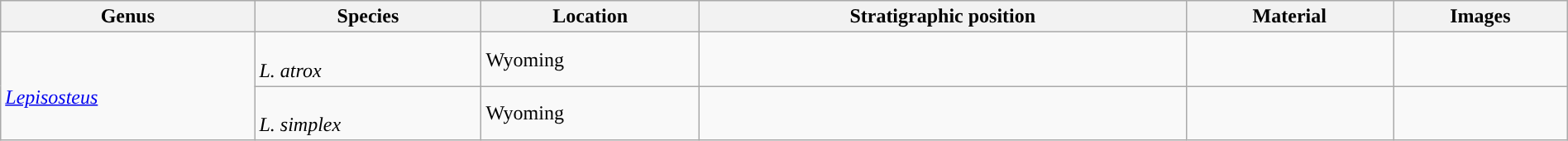<table class="wikitable sortable mw-collapsible" style="margin:auto; width:100%">
<tr>
<th>Genus</th>
<th>Species</th>
<th>Location</th>
<th>Stratigraphic position</th>
<th>Material</th>
<th>Images</th>
</tr>
<tr>
<td rowspan=2><br><em><a href='#'>Lepisosteus</a></em></td>
<td><br><em>L. atrox</em></td>
<td>Wyoming</td>
<td></td>
<td></td>
<td></td>
</tr>
<tr>
<td><br><em>L. simplex</em></td>
<td>Wyoming</td>
<td></td>
<td></td>
<td></td>
</tr>
</table>
